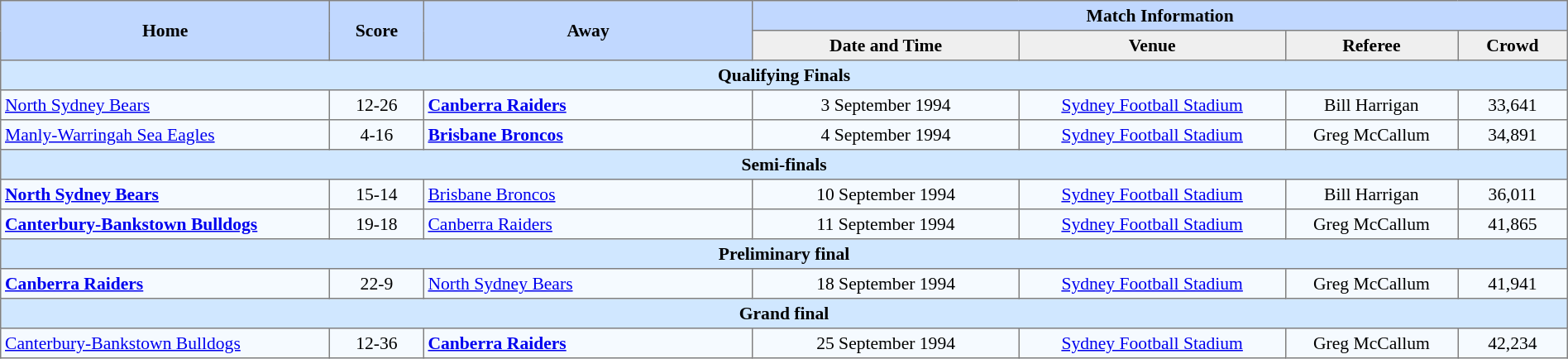<table border=1 style="border-collapse:collapse; font-size:90%; text-align:center;" cellpadding=3 cellspacing=0 width=100%>
<tr bgcolor=#C1D8FF>
<th rowspan=2 width=21%>Home</th>
<th rowspan=2 width=6%>Score</th>
<th rowspan=2 width=21%>Away</th>
<th colspan=6>Match Information</th>
</tr>
<tr bgcolor=#EFEFEF>
<th width=17%>Date and Time</th>
<th width=17%>Venue</th>
<th width=11%>Referee</th>
<th width=7%>Crowd</th>
</tr>
<tr bgcolor="#D0E7FF">
<td colspan=7><strong>Qualifying Finals</strong></td>
</tr>
<tr bgcolor=#F5FAFF>
<td align=left> <a href='#'>North Sydney Bears</a></td>
<td>12-26</td>
<td align=left><strong> <a href='#'>Canberra Raiders</a></strong></td>
<td>3 September 1994</td>
<td><a href='#'>Sydney Football Stadium</a></td>
<td>Bill Harrigan</td>
<td>33,641</td>
</tr>
<tr bgcolor=#F5FAFF>
<td align=left> <a href='#'>Manly-Warringah Sea Eagles</a></td>
<td>4-16</td>
<td align=left><strong> <a href='#'>Brisbane Broncos</a></strong></td>
<td>4 September 1994</td>
<td><a href='#'>Sydney Football Stadium</a></td>
<td>Greg McCallum</td>
<td>34,891</td>
</tr>
<tr bgcolor="#D0E7FF">
<td colspan=7><strong>Semi-finals</strong></td>
</tr>
<tr bgcolor=#F5FAFF>
<td align=left><strong> <a href='#'>North Sydney Bears</a></strong></td>
<td>15-14</td>
<td align=left> <a href='#'>Brisbane Broncos</a></td>
<td>10 September 1994</td>
<td><a href='#'>Sydney Football Stadium</a></td>
<td>Bill Harrigan</td>
<td>36,011</td>
</tr>
<tr bgcolor=#F5FAFF>
<td align=left><strong> <a href='#'>Canterbury-Bankstown Bulldogs</a></strong></td>
<td>19-18</td>
<td align=left> <a href='#'>Canberra Raiders</a></td>
<td>11 September 1994</td>
<td><a href='#'>Sydney Football Stadium</a></td>
<td>Greg McCallum</td>
<td>41,865</td>
</tr>
<tr bgcolor="#D0E7FF">
<td colspan=7><strong>Preliminary final</strong></td>
</tr>
<tr bgcolor=#F5FAFF>
<td align=left><strong>  <a href='#'>Canberra Raiders</a></strong></td>
<td>22-9</td>
<td align=left> <a href='#'>North Sydney Bears</a></td>
<td>18 September 1994</td>
<td><a href='#'>Sydney Football Stadium</a></td>
<td>Greg McCallum</td>
<td>41,941</td>
</tr>
<tr bgcolor="#D0E7FF">
<td colspan=7><strong>Grand final</strong></td>
</tr>
<tr bgcolor=#F5FAFF>
<td align=left>  <a href='#'>Canterbury-Bankstown Bulldogs</a></td>
<td>12-36</td>
<td align=left><strong>  <a href='#'>Canberra Raiders</a></strong></td>
<td>25 September 1994</td>
<td><a href='#'>Sydney Football Stadium</a></td>
<td>Greg McCallum</td>
<td>42,234</td>
</tr>
</table>
